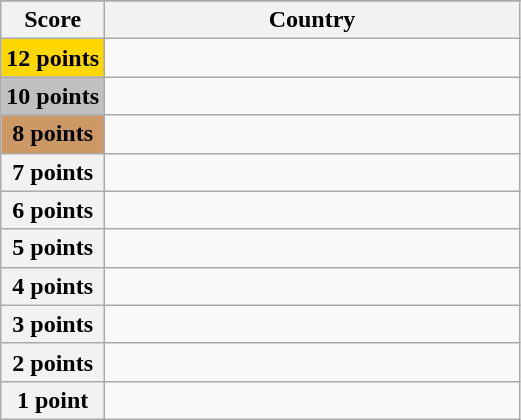<table class="wikitable">
<tr>
</tr>
<tr>
<th scope="col" width="20%">Score</th>
<th scope="col">Country</th>
</tr>
<tr>
<th scope="row" style="background:gold">12 points</th>
<td></td>
</tr>
<tr>
<th scope="row" style="background:silver">10 points</th>
<td></td>
</tr>
<tr>
<th scope="row" style="background:#CC9966">8 points</th>
<td></td>
</tr>
<tr>
<th scope="row">7 points</th>
<td></td>
</tr>
<tr>
<th scope="row">6 points</th>
<td></td>
</tr>
<tr>
<th scope="row">5 points</th>
<td></td>
</tr>
<tr>
<th scope="row">4 points</th>
<td></td>
</tr>
<tr>
<th scope="row">3 points</th>
<td></td>
</tr>
<tr>
<th scope="row">2 points</th>
<td></td>
</tr>
<tr>
<th scope="row">1 point</th>
<td></td>
</tr>
</table>
